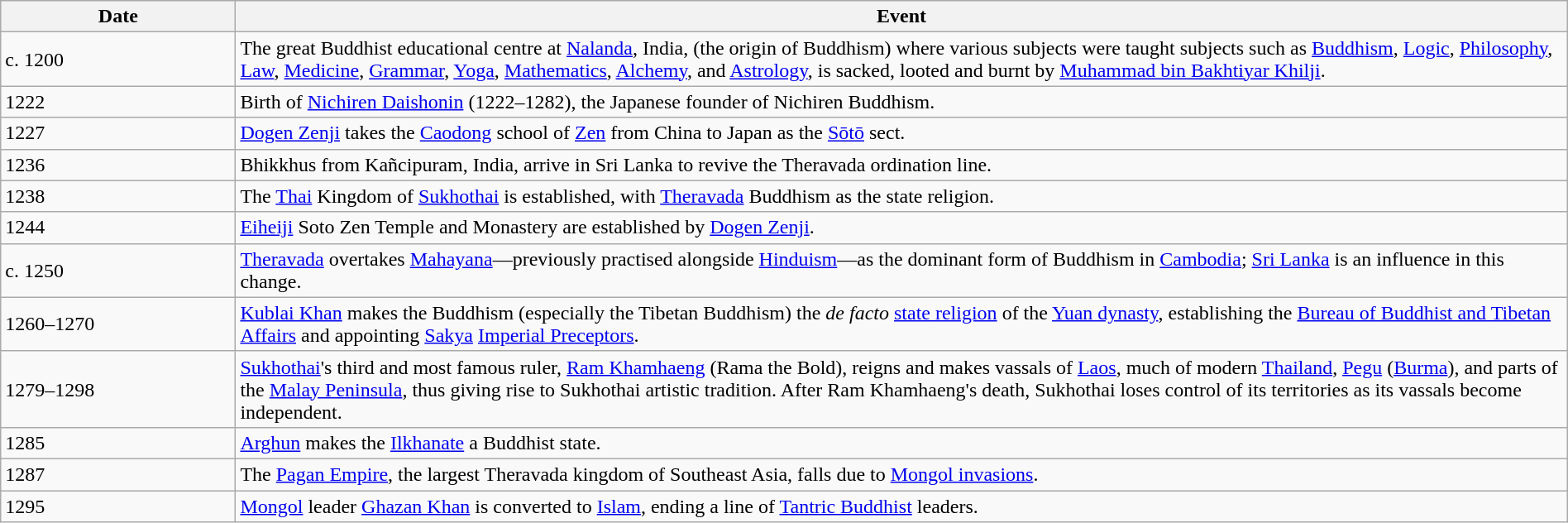<table class="wikitable" width="100%">
<tr>
<th style="width:15%">Date</th>
<th>Event</th>
</tr>
<tr>
<td>c. 1200</td>
<td>The great Buddhist educational centre at <a href='#'>Nalanda</a>, India, (the origin of Buddhism) where various subjects were taught subjects such as <a href='#'>Buddhism</a>, <a href='#'>Logic</a>, <a href='#'>Philosophy</a>, <a href='#'>Law</a>, <a href='#'>Medicine</a>, <a href='#'>Grammar</a>, <a href='#'>Yoga</a>, <a href='#'>Mathematics</a>, <a href='#'>Alchemy</a>, and <a href='#'>Astrology</a>, is sacked, looted and burnt by <a href='#'>Muhammad bin Bakhtiyar Khilji</a>.</td>
</tr>
<tr>
<td>1222</td>
<td>Birth of <a href='#'>Nichiren Daishonin</a> (1222–1282), the Japanese founder of Nichiren Buddhism.</td>
</tr>
<tr>
<td>1227</td>
<td><a href='#'>Dogen Zenji</a> takes the <a href='#'>Caodong</a> school of <a href='#'>Zen</a> from China to Japan as the <a href='#'>Sōtō</a> sect.</td>
</tr>
<tr>
<td>1236</td>
<td>Bhikkhus from Kañcipuram, India, arrive in Sri Lanka to revive the Theravada ordination line.</td>
</tr>
<tr>
<td>1238</td>
<td>The <a href='#'>Thai</a> Kingdom of <a href='#'>Sukhothai</a> is established, with <a href='#'>Theravada</a> Buddhism as the state religion.</td>
</tr>
<tr>
<td>1244</td>
<td><a href='#'>Eiheiji</a> Soto Zen Temple and Monastery are established by <a href='#'>Dogen Zenji</a>.</td>
</tr>
<tr>
<td>c. 1250</td>
<td><a href='#'>Theravada</a> overtakes <a href='#'>Mahayana</a>—previously practised alongside <a href='#'>Hinduism</a>—as the dominant form of Buddhism in <a href='#'>Cambodia</a>; <a href='#'>Sri Lanka</a> is an influence in this change.</td>
</tr>
<tr>
<td>1260–1270</td>
<td><a href='#'>Kublai Khan</a> makes the Buddhism (especially the Tibetan Buddhism) the <em>de facto</em> <a href='#'>state religion</a> of the <a href='#'>Yuan dynasty</a>, establishing the <a href='#'>Bureau of Buddhist and Tibetan Affairs</a> and appointing <a href='#'>Sakya</a> <a href='#'>Imperial Preceptors</a>.</td>
</tr>
<tr>
<td>1279–1298</td>
<td><a href='#'>Sukhothai</a>'s third and most famous ruler, <a href='#'>Ram Khamhaeng</a> (Rama the Bold), reigns and makes vassals of <a href='#'>Laos</a>, much of modern <a href='#'>Thailand</a>, <a href='#'>Pegu</a> (<a href='#'>Burma</a>), and parts of the <a href='#'>Malay Peninsula</a>, thus giving rise to Sukhothai artistic tradition. After Ram Khamhaeng's death, Sukhothai loses control of its territories as its vassals become independent.</td>
</tr>
<tr>
<td>1285</td>
<td><a href='#'>Arghun</a> makes the <a href='#'>Ilkhanate</a> a Buddhist state.</td>
</tr>
<tr>
<td>1287</td>
<td>The <a href='#'>Pagan Empire</a>, the largest Theravada kingdom of Southeast Asia, falls due to <a href='#'>Mongol invasions</a>.</td>
</tr>
<tr>
<td>1295</td>
<td><a href='#'>Mongol</a> leader <a href='#'>Ghazan Khan</a> is converted to <a href='#'>Islam</a>, ending a line of <a href='#'>Tantric Buddhist</a> leaders.</td>
</tr>
</table>
